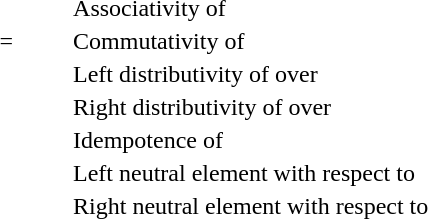<table>
<tr>
<td></td>
<td align="right"></td>
<td></td>
<td></td>
<td align="center"><strong></strong></td>
<td>Associativity of </td>
</tr>
<tr>
<td></td>
<td align="right"></td>
<td>=</td>
<td></td>
<td align="center"><strong></strong></td>
<td>Commutativity of </td>
</tr>
<tr>
<td></td>
<td align="right"></td>
<td></td>
<td></td>
<td align="center"><strong></strong></td>
<td>Left distributivity of  over </td>
</tr>
<tr>
<td></td>
<td align="right"></td>
<td></td>
<td></td>
<td align="center"><strong></strong></td>
<td>Right distributivity of  over </td>
</tr>
<tr>
<td></td>
<td align="right"></td>
<td></td>
<td></td>
<td align="center"><strong></strong></td>
<td>Idempotence of </td>
</tr>
<tr>
<td></td>
<td align="right"></td>
<td></td>
<td></td>
<td align="center"><strong></strong></td>
<td>Left neutral element  with respect to </td>
</tr>
<tr>
<td></td>
<td align="right"></td>
<td></td>
<td></td>
<td align="center">    <strong></strong>    </td>
<td>Right neutral element  with respect to </td>
</tr>
</table>
